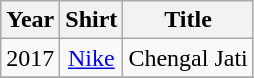<table class="wikitable" style="text-align: center">
<tr>
<th>Year</th>
<th>Shirt</th>
<th>Title</th>
</tr>
<tr>
<td>2017</td>
<td> <a href='#'>Nike</a></td>
<td>Chengal Jati</td>
</tr>
<tr>
</tr>
</table>
